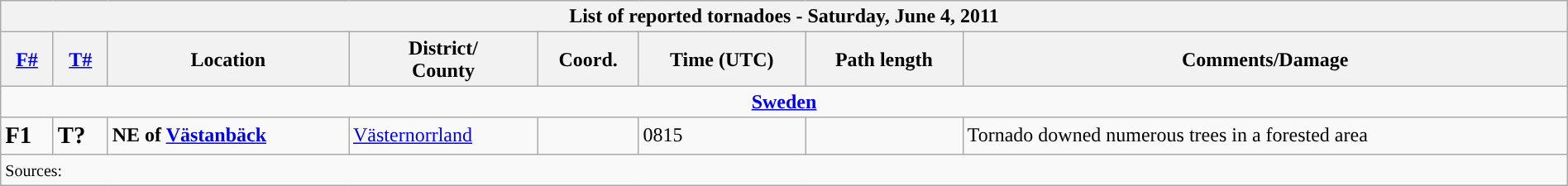<table class="wikitable collapsible" width="100%">
<tr>
<th colspan="8">List of reported tornadoes - Saturday, June 4, 2011</th>
</tr>
<tr>
<th><a href='#'>F#</a></th>
<th><a href='#'>T#</a></th>
<th>Location</th>
<th>District/<br>County</th>
<th>Coord.</th>
<th>Time (UTC)</th>
<th>Path length</th>
<th>Comments/Damage</th>
</tr>
<tr>
<td colspan="8" align=center><strong><a href='#'>Sweden</a></strong></td>
</tr>
<tr>
<td><big><strong>F1</strong></big></td>
<td><big><strong>T?</strong></big></td>
<td><strong>NE of <a href='#'>Västanbäck</a></strong></td>
<td><a href='#'>Västernorrland</a></td>
<td></td>
<td>0815</td>
<td></td>
<td>Tornado downed numerous trees in a forested area</td>
</tr>
<tr>
<td colspan="8"><small>Sources:  </small></td>
</tr>
</table>
